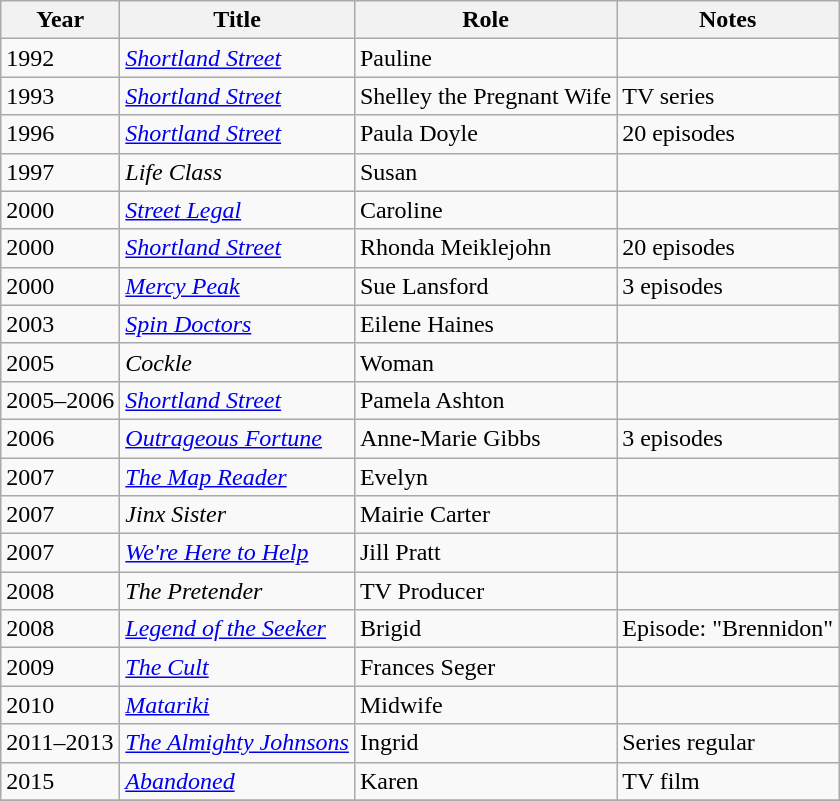<table class="wikitable sortable">
<tr>
<th>Year</th>
<th>Title</th>
<th>Role</th>
<th class="unsortable">Notes</th>
</tr>
<tr>
<td>1992</td>
<td><em><a href='#'>Shortland Street</a></em></td>
<td>Pauline</td>
<td></td>
</tr>
<tr>
<td>1993</td>
<td><em><a href='#'>Shortland Street</a></em></td>
<td>Shelley the Pregnant Wife</td>
<td>TV series</td>
</tr>
<tr>
<td>1996</td>
<td><em><a href='#'>Shortland Street</a></em></td>
<td>Paula Doyle</td>
<td>20 episodes</td>
</tr>
<tr>
<td>1997</td>
<td><em>Life Class</em></td>
<td>Susan</td>
<td></td>
</tr>
<tr>
<td>2000</td>
<td><em><a href='#'>Street Legal</a></em></td>
<td>Caroline</td>
<td></td>
</tr>
<tr>
<td>2000</td>
<td><em><a href='#'>Shortland Street</a></em></td>
<td>Rhonda Meiklejohn</td>
<td>20 episodes</td>
</tr>
<tr>
<td>2000</td>
<td><em><a href='#'>Mercy Peak</a></em></td>
<td>Sue Lansford</td>
<td>3 episodes</td>
</tr>
<tr>
<td>2003</td>
<td><em><a href='#'>Spin Doctors</a></em></td>
<td>Eilene Haines</td>
<td></td>
</tr>
<tr>
<td>2005</td>
<td><em>Cockle</em></td>
<td>Woman</td>
<td></td>
</tr>
<tr>
<td>2005–2006</td>
<td><em><a href='#'>Shortland Street</a></em></td>
<td>Pamela Ashton</td>
<td></td>
</tr>
<tr>
<td>2006</td>
<td><em><a href='#'>Outrageous Fortune</a></em></td>
<td>Anne-Marie Gibbs</td>
<td>3 episodes</td>
</tr>
<tr>
<td>2007</td>
<td><em><a href='#'>The Map Reader</a></em></td>
<td>Evelyn</td>
<td></td>
</tr>
<tr>
<td>2007</td>
<td><em>Jinx Sister</em></td>
<td>Mairie Carter</td>
<td></td>
</tr>
<tr>
<td>2007</td>
<td><em><a href='#'>We're Here to Help</a></em></td>
<td>Jill Pratt</td>
<td></td>
</tr>
<tr>
<td>2008</td>
<td><em>The Pretender</em></td>
<td>TV Producer</td>
<td></td>
</tr>
<tr>
<td>2008</td>
<td><em><a href='#'>Legend of the Seeker</a></em></td>
<td>Brigid</td>
<td>Episode: "Brennidon"</td>
</tr>
<tr>
<td>2009</td>
<td><em><a href='#'>The Cult</a></em></td>
<td>Frances Seger</td>
<td></td>
</tr>
<tr>
<td>2010</td>
<td><em><a href='#'>Matariki</a></em></td>
<td>Midwife</td>
<td></td>
</tr>
<tr>
<td>2011–2013</td>
<td><em><a href='#'>The Almighty Johnsons</a></em></td>
<td>Ingrid</td>
<td>Series regular</td>
</tr>
<tr>
<td>2015</td>
<td><em><a href='#'>Abandoned</a></em></td>
<td>Karen</td>
<td>TV film</td>
</tr>
<tr>
</tr>
</table>
